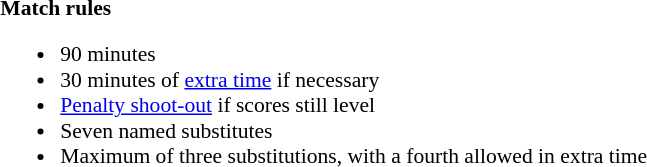<table style="width:100%; font-size:90%;">
<tr>
<td style="width:40%; vertical-align:top;"><br></td>
<td style="width:60%; vertical-align:top;"><br><strong>Match rules</strong><ul><li>90 minutes</li><li>30 minutes of <a href='#'>extra time</a> if necessary</li><li><a href='#'>Penalty shoot-out</a> if scores still level</li><li>Seven named substitutes</li><li>Maximum of three substitutions, with a fourth allowed in extra time</li></ul></td>
</tr>
</table>
